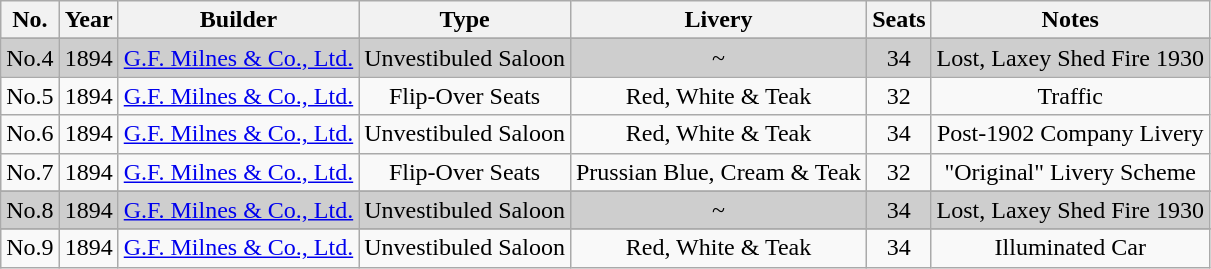<table class="wikitable">
<tr>
<th>No.</th>
<th>Year</th>
<th>Builder</th>
<th>Type</th>
<th>Livery</th>
<th>Seats</th>
<th>Notes</th>
</tr>
<tr>
</tr>
<tr bgcolor=#cecece>
<td align="center">No.4</td>
<td align="center">1894</td>
<td align="center"><a href='#'>G.F. Milnes & Co., Ltd.</a></td>
<td align="center">Unvestibuled Saloon</td>
<td align="center">~</td>
<td align="center">34</td>
<td align="center">Lost, Laxey Shed Fire 1930</td>
</tr>
<tr>
<td align="center">No.5</td>
<td align="center">1894</td>
<td align="center"><a href='#'>G.F. Milnes & Co., Ltd.</a></td>
<td align="center">Flip-Over Seats</td>
<td align="center">Red, White & Teak</td>
<td align="center">32</td>
<td align="center">Traffic</td>
</tr>
<tr>
<td align="center">No.6</td>
<td align="center">1894</td>
<td align="center"><a href='#'>G.F. Milnes & Co., Ltd.</a></td>
<td align="center">Unvestibuled Saloon</td>
<td align="center">Red, White & Teak</td>
<td align="center">34</td>
<td align="center">Post-1902 Company Livery</td>
</tr>
<tr>
<td align="center">No.7</td>
<td align="center">1894</td>
<td align="center"><a href='#'>G.F. Milnes & Co., Ltd.</a></td>
<td align="center">Flip-Over Seats</td>
<td align="center">Prussian Blue, Cream & Teak</td>
<td align="center">32</td>
<td align="center">"Original" Livery Scheme</td>
</tr>
<tr>
</tr>
<tr bgcolor=#cecece>
<td align="center">No.8</td>
<td align="center">1894</td>
<td align="center"><a href='#'>G.F. Milnes & Co., Ltd.</a></td>
<td align="center">Unvestibuled Saloon</td>
<td align="center">~</td>
<td align="center">34</td>
<td align="center">Lost, Laxey Shed Fire 1930</td>
</tr>
<tr bgcolor=#cecece>
</tr>
<tr>
<td align="center">No.9</td>
<td align="center">1894</td>
<td align="center"><a href='#'>G.F. Milnes & Co., Ltd.</a></td>
<td align="center">Unvestibuled Saloon</td>
<td align="center">Red, White & Teak</td>
<td align="center">34</td>
<td align="center">Illuminated Car</td>
</tr>
</table>
